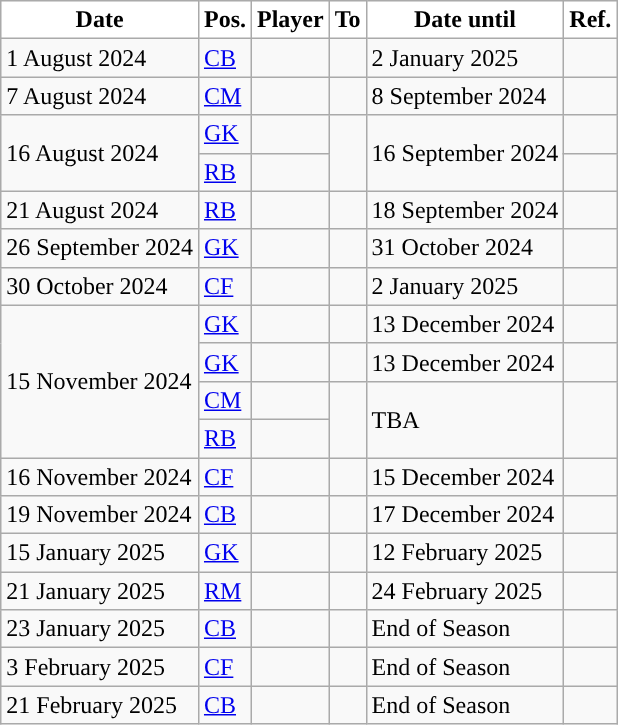<table class="wikitable plainrowheaders sortable">
<tr>
<th style="background:white; color:black; ">Date</th>
<th style="background:white; color:black; ">Pos.</th>
<th style="background:white; color:black; ">Player</th>
<th style="background:white; color:black; ">To</th>
<th style="background:white; color:black; ">Date until</th>
<th style="background:white; color:black; ">Ref.</th>
</tr>
<tr>
<td>1 August 2024</td>
<td><a href='#'>CB</a></td>
<td></td>
<td></td>
<td>2 January 2025</td>
<td></td>
</tr>
<tr>
<td>7 August 2024</td>
<td><a href='#'>CM</a></td>
<td></td>
<td></td>
<td>8 September 2024</td>
<td></td>
</tr>
<tr>
<td rowspan="2">16 August 2024</td>
<td><a href='#'>GK</a></td>
<td></td>
<td rowspan="2"></td>
<td rowspan="2">16 September 2024</td>
<td></td>
</tr>
<tr>
<td><a href='#'>RB</a></td>
<td></td>
<td></td>
</tr>
<tr>
<td>21 August 2024</td>
<td><a href='#'>RB</a></td>
<td></td>
<td></td>
<td>18 September 2024</td>
<td></td>
</tr>
<tr>
<td>26 September 2024</td>
<td><a href='#'>GK</a></td>
<td></td>
<td></td>
<td>31 October 2024</td>
<td></td>
</tr>
<tr>
<td>30 October 2024</td>
<td><a href='#'>CF</a></td>
<td></td>
<td></td>
<td>2 January 2025</td>
<td></td>
</tr>
<tr>
<td rowspan="4">15 November 2024</td>
<td><a href='#'>GK</a></td>
<td></td>
<td></td>
<td>13 December 2024</td>
<td></td>
</tr>
<tr>
<td><a href='#'>GK</a></td>
<td></td>
<td></td>
<td>13 December 2024</td>
<td></td>
</tr>
<tr>
<td><a href='#'>CM</a></td>
<td></td>
<td rowspan="2"></td>
<td rowspan="2">TBA</td>
<td rowspan="2"></td>
</tr>
<tr>
<td><a href='#'>RB</a></td>
<td></td>
</tr>
<tr>
<td>16 November 2024</td>
<td><a href='#'>CF</a></td>
<td></td>
<td></td>
<td>15 December 2024</td>
<td></td>
</tr>
<tr>
<td>19 November 2024</td>
<td><a href='#'>CB</a></td>
<td></td>
<td></td>
<td>17 December 2024</td>
<td></td>
</tr>
<tr>
<td>15 January 2025</td>
<td><a href='#'>GK</a></td>
<td></td>
<td></td>
<td>12 February 2025</td>
<td></td>
</tr>
<tr>
<td>21 January 2025</td>
<td><a href='#'>RM</a></td>
<td></td>
<td></td>
<td>24 February 2025</td>
<td></td>
</tr>
<tr>
<td>23 January 2025</td>
<td><a href='#'>CB</a></td>
<td></td>
<td></td>
<td>End of Season</td>
<td></td>
</tr>
<tr>
<td>3 February 2025</td>
<td><a href='#'>CF</a></td>
<td></td>
<td></td>
<td>End of Season</td>
<td></td>
</tr>
<tr>
<td>21 February 2025</td>
<td><a href='#'>CB</a></td>
<td></td>
<td></td>
<td>End of Season</td>
<td></td>
</tr>
</table>
